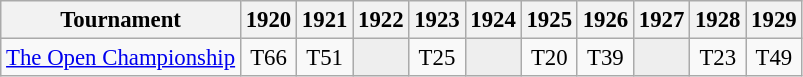<table class="wikitable" style="font-size:95%;text-align:center;">
<tr>
<th>Tournament</th>
<th>1920</th>
<th>1921</th>
<th>1922</th>
<th>1923</th>
<th>1924</th>
<th>1925</th>
<th>1926</th>
<th>1927</th>
<th>1928</th>
<th>1929</th>
</tr>
<tr>
<td align=left><a href='#'>The Open Championship</a></td>
<td>T66</td>
<td>T51</td>
<td style="background:#eeeeee;"></td>
<td>T25</td>
<td style="background:#eeeeee;"></td>
<td>T20</td>
<td>T39</td>
<td style="background:#eeeeee;"></td>
<td>T23</td>
<td>T49</td>
</tr>
</table>
